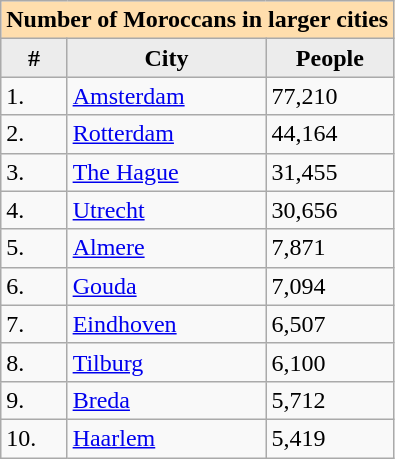<table class="wikitable">
<tr>
<td colspan="10"  style="text-align:center; background:#ffdead;"><strong>Number of Moroccans in larger cities </strong></td>
</tr>
<tr style="background:#ddd;">
<th style="background:#ececec;">#</th>
<th style="background:#ececec;">City</th>
<th style="background:#ececec;">People</th>
</tr>
<tr style="text-align:left;">
<td>1.</td>
<td><a href='#'>Amsterdam</a></td>
<td>77,210</td>
</tr>
<tr style="text-align:left;">
<td>2.</td>
<td><a href='#'>Rotterdam</a></td>
<td>44,164</td>
</tr>
<tr style="text-align:left;">
<td>3.</td>
<td><a href='#'>The Hague</a></td>
<td>31,455</td>
</tr>
<tr style="text-align:left;">
<td>4.</td>
<td><a href='#'>Utrecht</a></td>
<td>30,656</td>
</tr>
<tr style="text-align:left;">
<td>5.</td>
<td><a href='#'>Almere</a></td>
<td>7,871</td>
</tr>
<tr style="text-align:left;">
<td>6.</td>
<td><a href='#'>Gouda</a></td>
<td>7,094</td>
</tr>
<tr style="text-align:left;">
<td>7.</td>
<td><a href='#'>Eindhoven</a></td>
<td>6,507</td>
</tr>
<tr style="text-align:left;">
<td>8.</td>
<td><a href='#'>Tilburg</a></td>
<td>6,100</td>
</tr>
<tr style="text-align:left;">
<td>9.</td>
<td><a href='#'>Breda</a></td>
<td>5,712</td>
</tr>
<tr style="text-align:left;">
<td>10.</td>
<td><a href='#'>Haarlem</a></td>
<td>5,419</td>
</tr>
</table>
